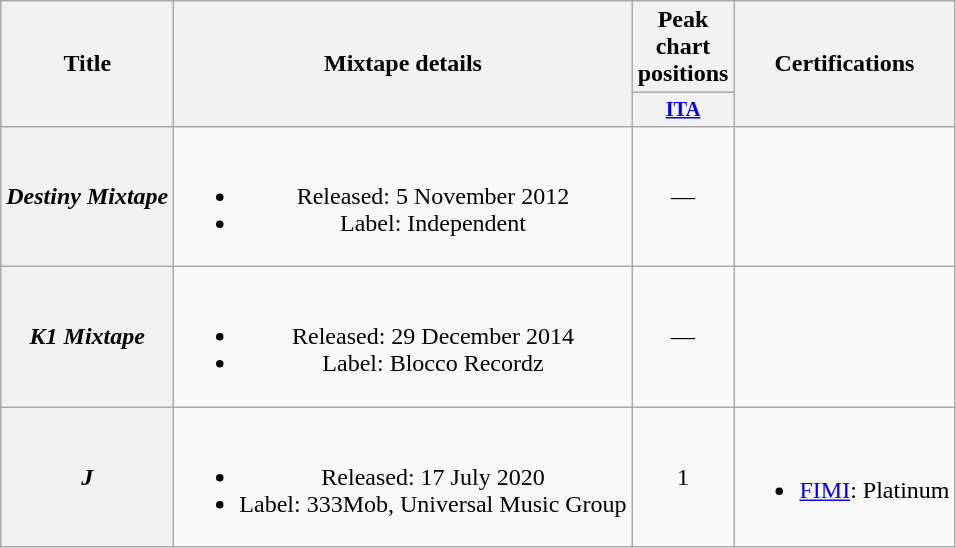<table class="wikitable plainrowheaders" style="text-align:center;">
<tr>
<th rowspan="2" scope="col">Title</th>
<th rowspan="2" scope="col">Mixtape details</th>
<th colspan="1" scope="col">Peak chart positions</th>
<th rowspan="2" scope="col">Certifications</th>
</tr>
<tr>
<th scope="col" style="width:3em;font-size:85%;"><a href='#'>ITA</a><br></th>
</tr>
<tr>
<th scope="row"><em>Destiny Mixtape</em></th>
<td><br><ul><li>Released: 5 November 2012</li><li>Label: Independent</li></ul></td>
<td>—</td>
<td></td>
</tr>
<tr>
<th scope="row"><em>K1 Mixtape</em></th>
<td><br><ul><li>Released: 29 December 2014</li><li>Label: Blocco Recordz</li></ul></td>
<td>—</td>
<td></td>
</tr>
<tr>
<th scope="row"><em>J</em></th>
<td><br><ul><li>Released: 17 July 2020</li><li>Label: 333Mob, Universal Music Group</li></ul></td>
<td>1</td>
<td><br><ul><li><a href='#'>FIMI</a>: Platinum</li></ul></td>
</tr>
</table>
